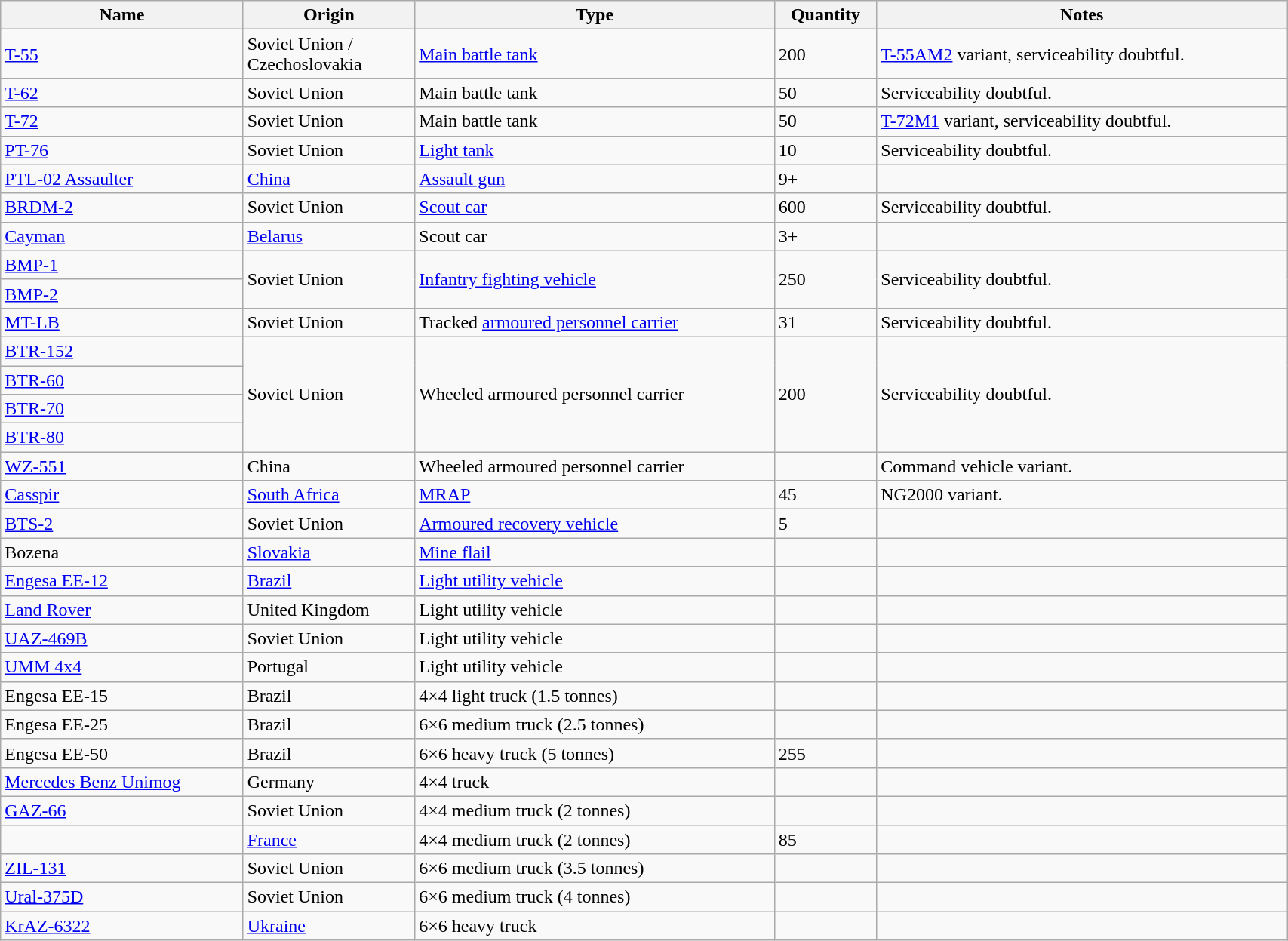<table class="wikitable sortable" style="width:90%;">
<tr>
<th>Name</th>
<th>Origin</th>
<th>Type</th>
<th>Quantity</th>
<th>Notes</th>
</tr>
<tr>
<td><a href='#'>T-55</a></td>
<td>Soviet Union /<br>Czechoslovakia</td>
<td><a href='#'>Main battle tank</a></td>
<td>200</td>
<td><a href='#'>T-55AM2</a> variant, serviceability doubtful.</td>
</tr>
<tr>
<td><a href='#'>T-62</a></td>
<td>Soviet Union</td>
<td>Main battle tank</td>
<td>50</td>
<td>Serviceability doubtful.</td>
</tr>
<tr>
<td><a href='#'>T-72</a></td>
<td>Soviet Union</td>
<td>Main battle tank</td>
<td>50</td>
<td><a href='#'>T-72M1</a> variant, serviceability doubtful.</td>
</tr>
<tr>
<td><a href='#'>PT-76</a></td>
<td>Soviet Union</td>
<td><a href='#'>Light tank</a></td>
<td>10</td>
<td>Serviceability doubtful.</td>
</tr>
<tr>
<td><a href='#'>PTL-02 Assaulter</a></td>
<td><a href='#'>China</a></td>
<td><a href='#'>Assault gun</a></td>
<td>9+</td>
<td></td>
</tr>
<tr>
<td><a href='#'>BRDM-2</a></td>
<td>Soviet Union</td>
<td><a href='#'>Scout car</a></td>
<td>600</td>
<td>Serviceability doubtful.</td>
</tr>
<tr>
<td><a href='#'>Cayman</a></td>
<td><a href='#'>Belarus</a></td>
<td>Scout car</td>
<td>3+</td>
<td></td>
</tr>
<tr>
<td><a href='#'>BMP-1</a></td>
<td rowspan="2">Soviet Union</td>
<td rowspan="2"><a href='#'>Infantry fighting vehicle</a></td>
<td rowspan="2">250</td>
<td rowspan="2">Serviceability doubtful.</td>
</tr>
<tr>
<td><a href='#'>BMP-2</a></td>
</tr>
<tr>
<td><a href='#'>MT-LB</a></td>
<td>Soviet Union</td>
<td>Tracked <a href='#'>armoured personnel carrier</a></td>
<td>31</td>
<td>Serviceability doubtful.</td>
</tr>
<tr>
<td><a href='#'>BTR-152</a></td>
<td rowspan="4">Soviet Union</td>
<td rowspan="4">Wheeled armoured personnel carrier</td>
<td rowspan="4">200</td>
<td rowspan="4">Serviceability doubtful.</td>
</tr>
<tr>
<td><a href='#'>BTR-60</a></td>
</tr>
<tr>
<td><a href='#'>BTR-70</a></td>
</tr>
<tr>
<td><a href='#'>BTR-80</a></td>
</tr>
<tr>
<td><a href='#'>WZ-551</a></td>
<td>China</td>
<td>Wheeled armoured personnel carrier</td>
<td></td>
<td>Command vehicle variant.</td>
</tr>
<tr>
<td><a href='#'>Casspir</a></td>
<td><a href='#'>South Africa</a></td>
<td><a href='#'>MRAP</a></td>
<td>45</td>
<td>NG2000 variant.</td>
</tr>
<tr>
<td><a href='#'>BTS-2</a></td>
<td>Soviet Union</td>
<td><a href='#'>Armoured recovery vehicle</a></td>
<td>5</td>
<td></td>
</tr>
<tr>
<td>Bozena</td>
<td><a href='#'>Slovakia</a></td>
<td><a href='#'>Mine flail</a></td>
<td></td>
<td></td>
</tr>
<tr>
<td><a href='#'>Engesa EE-12</a></td>
<td><a href='#'>Brazil</a></td>
<td><a href='#'>Light utility vehicle</a></td>
<td></td>
<td></td>
</tr>
<tr>
<td><a href='#'>Land Rover</a></td>
<td>United Kingdom</td>
<td>Light utility vehicle</td>
<td></td>
<td></td>
</tr>
<tr>
<td><a href='#'>UAZ-469B</a></td>
<td>Soviet Union</td>
<td>Light utility vehicle</td>
<td></td>
<td></td>
</tr>
<tr>
<td><a href='#'>UMM 4x4</a></td>
<td>Portugal</td>
<td>Light utility vehicle</td>
<td></td>
<td></td>
</tr>
<tr>
<td>Engesa EE-15</td>
<td>Brazil</td>
<td>4×4 light truck (1.5 tonnes)</td>
<td></td>
<td></td>
</tr>
<tr>
<td>Engesa EE-25</td>
<td>Brazil</td>
<td>6×6 medium truck (2.5 tonnes)</td>
<td></td>
<td></td>
</tr>
<tr>
<td>Engesa EE-50</td>
<td>Brazil</td>
<td>6×6 heavy truck (5 tonnes)</td>
<td>255</td>
<td></td>
</tr>
<tr>
<td><a href='#'>Mercedes Benz Unimog</a></td>
<td>Germany</td>
<td>4×4 truck</td>
<td></td>
<td></td>
</tr>
<tr>
<td><a href='#'>GAZ-66</a></td>
<td>Soviet Union</td>
<td>4×4 medium truck (2 tonnes)</td>
<td></td>
<td></td>
</tr>
<tr>
<td></td>
<td><a href='#'>France</a></td>
<td>4×4 medium truck (2 tonnes)</td>
<td>85</td>
<td></td>
</tr>
<tr>
<td><a href='#'>ZIL-131</a></td>
<td>Soviet Union</td>
<td>6×6 medium truck (3.5 tonnes)</td>
<td></td>
<td></td>
</tr>
<tr>
<td><a href='#'>Ural-375D</a></td>
<td>Soviet Union</td>
<td>6×6 medium truck (4 tonnes)</td>
<td></td>
<td></td>
</tr>
<tr>
<td><a href='#'>KrAZ-6322</a></td>
<td><a href='#'>Ukraine</a></td>
<td>6×6 heavy truck</td>
<td></td>
<td></td>
</tr>
</table>
